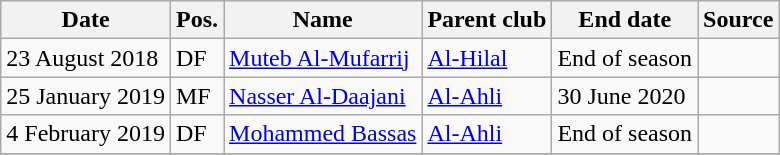<table class="wikitable" style="text-align:left">
<tr>
<th>Date</th>
<th>Pos.</th>
<th>Name</th>
<th>Parent club</th>
<th>End date</th>
<th>Source</th>
</tr>
<tr>
<td>23 August 2018</td>
<td>DF</td>
<td> <a href='#'>Muteb Al-Mufarrij</a></td>
<td> <a href='#'>Al-Hilal</a></td>
<td>End of season</td>
<td></td>
</tr>
<tr>
<td>25 January 2019</td>
<td>MF</td>
<td> <a href='#'>Nasser Al-Daajani</a></td>
<td> <a href='#'>Al-Ahli</a></td>
<td>30 June 2020</td>
<td></td>
</tr>
<tr>
<td>4 February 2019</td>
<td>DF</td>
<td> <a href='#'>Mohammed Bassas</a></td>
<td> <a href='#'>Al-Ahli</a></td>
<td>End of season</td>
<td></td>
</tr>
<tr>
</tr>
</table>
